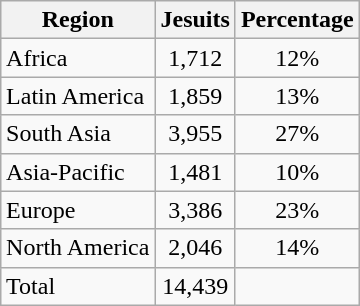<table class="wikitable sortable" style="float:right; margin:10px">
<tr>
<th>Region</th>
<th>Jesuits</th>
<th>Percentage</th>
</tr>
<tr>
<td>Africa</td>
<td style="text-align: center;">1,712</td>
<td style="text-align: center;">12%</td>
</tr>
<tr>
<td>Latin America</td>
<td style="text-align: center;">1,859</td>
<td style="text-align: center;">13%</td>
</tr>
<tr>
<td>South Asia</td>
<td style="text-align: center;">3,955</td>
<td style="text-align: center;">27%</td>
</tr>
<tr>
<td>Asia-Pacific</td>
<td style="text-align: center;">1,481</td>
<td style="text-align: center;">10%</td>
</tr>
<tr>
<td>Europe</td>
<td style="text-align: center;">3,386</td>
<td style="text-align: center;">23%</td>
</tr>
<tr>
<td>North America</td>
<td style="text-align: center;">2,046</td>
<td style="text-align: center;">14%</td>
</tr>
<tr>
<td>Total</td>
<td style="text-align: center;">14,439</td>
</tr>
</table>
